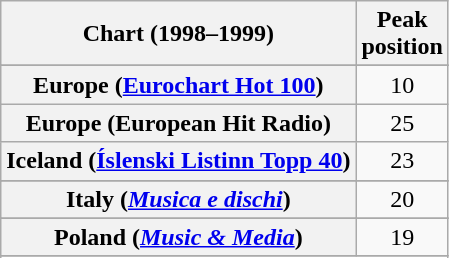<table class="wikitable sortable plainrowheaders" style="text-align:center">
<tr>
<th>Chart (1998–1999)</th>
<th>Peak<br>position</th>
</tr>
<tr>
</tr>
<tr>
</tr>
<tr>
<th scope="row">Europe (<a href='#'>Eurochart Hot 100</a>)</th>
<td>10</td>
</tr>
<tr>
<th scope="row">Europe (European Hit Radio)</th>
<td align="center">25</td>
</tr>
<tr>
<th scope="row">Iceland (<a href='#'>Íslenski Listinn Topp 40</a>)</th>
<td>23</td>
</tr>
<tr>
</tr>
<tr>
<th scope="row">Italy (<em><a href='#'>Musica e dischi</a></em>)</th>
<td>20</td>
</tr>
<tr>
</tr>
<tr>
</tr>
<tr>
</tr>
<tr>
<th scope="row">Poland (<em><a href='#'>Music & Media</a></em>)</th>
<td style="text-align:center;">19</td>
</tr>
<tr>
</tr>
<tr>
</tr>
<tr>
</tr>
<tr>
</tr>
</table>
